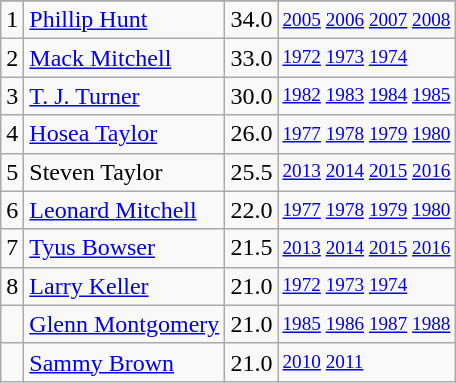<table class="wikitable">
<tr>
</tr>
<tr>
<td>1</td>
<td><a href='#'>Phillip Hunt</a></td>
<td>34.0</td>
<td style="font-size:80%;"><a href='#'>2005</a> <a href='#'>2006</a> <a href='#'>2007</a> <a href='#'>2008</a></td>
</tr>
<tr>
<td>2</td>
<td><a href='#'>Mack Mitchell</a></td>
<td>33.0</td>
<td style="font-size:80%;"><a href='#'>1972</a> <a href='#'>1973</a> <a href='#'>1974</a></td>
</tr>
<tr>
<td>3</td>
<td><a href='#'>T. J. Turner</a></td>
<td>30.0</td>
<td style="font-size:80%;"><a href='#'>1982</a> <a href='#'>1983</a> <a href='#'>1984</a> <a href='#'>1985</a></td>
</tr>
<tr>
<td>4</td>
<td><a href='#'>Hosea Taylor</a></td>
<td>26.0</td>
<td style="font-size:80%;"><a href='#'>1977</a> <a href='#'>1978</a> <a href='#'>1979</a> <a href='#'>1980</a></td>
</tr>
<tr>
<td>5</td>
<td>Steven Taylor</td>
<td>25.5</td>
<td style="font-size:80%;"><a href='#'>2013</a> <a href='#'>2014</a> <a href='#'>2015</a> <a href='#'>2016</a></td>
</tr>
<tr>
<td>6</td>
<td><a href='#'>Leonard Mitchell</a></td>
<td>22.0</td>
<td style="font-size:80%;"><a href='#'>1977</a> <a href='#'>1978</a> <a href='#'>1979</a> <a href='#'>1980</a></td>
</tr>
<tr>
<td>7</td>
<td><a href='#'>Tyus Bowser</a></td>
<td>21.5</td>
<td style="font-size:80%;"><a href='#'>2013</a> <a href='#'>2014</a> <a href='#'>2015</a> <a href='#'>2016</a></td>
</tr>
<tr>
<td>8</td>
<td><a href='#'>Larry Keller</a></td>
<td>21.0</td>
<td style="font-size:80%;"><a href='#'>1972</a> <a href='#'>1973</a> <a href='#'>1974</a></td>
</tr>
<tr>
<td></td>
<td><a href='#'>Glenn Montgomery</a></td>
<td>21.0</td>
<td style="font-size:80%;"><a href='#'>1985</a> <a href='#'>1986</a> <a href='#'>1987</a> <a href='#'>1988</a></td>
</tr>
<tr>
<td></td>
<td><a href='#'>Sammy Brown</a></td>
<td>21.0</td>
<td style="font-size:80%;"><a href='#'>2010</a> <a href='#'>2011</a></td>
</tr>
</table>
